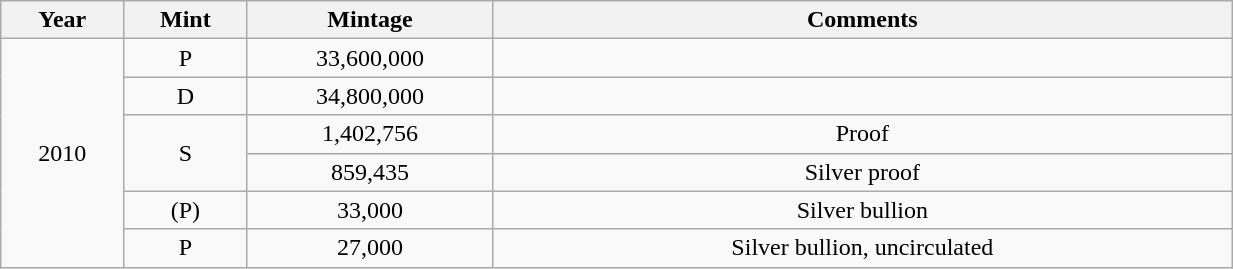<table class="wikitable sortable" style="min-width:65%; text-align:center;">
<tr>
<th width="10%">Year</th>
<th width="10%">Mint</th>
<th width="20%">Mintage</th>
<th width="60%">Comments</th>
</tr>
<tr>
<td rowspan="6">2010</td>
<td>P</td>
<td>33,600,000</td>
<td></td>
</tr>
<tr>
<td>D</td>
<td>34,800,000</td>
<td></td>
</tr>
<tr>
<td rowspan="2">S</td>
<td>1,402,756</td>
<td>Proof</td>
</tr>
<tr>
<td>859,435</td>
<td>Silver proof</td>
</tr>
<tr>
<td>(P)</td>
<td>33,000</td>
<td>Silver bullion</td>
</tr>
<tr>
<td>P</td>
<td>27,000</td>
<td>Silver bullion, uncirculated</td>
</tr>
</table>
